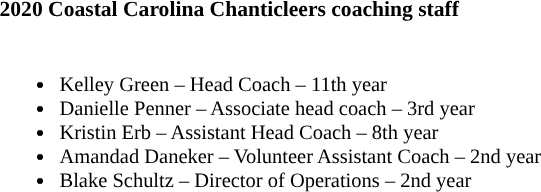<table class="toccolours" style="text-align: left; font-size:90%;">
<tr>
<th colspan="9">2020 Coastal Carolina Chanticleers coaching staff</th>
</tr>
<tr>
<td style="font-size: 95%;" valign="top"><br><ul><li>Kelley Green – Head Coach – 11th year</li><li>Danielle Penner – Associate head coach – 3rd year</li><li>Kristin Erb – Assistant Head Coach – 8th year</li><li>Amandad Daneker – Volunteer Assistant Coach – 2nd year</li><li>Blake Schultz – Director of Operations – 2nd year</li></ul></td>
</tr>
</table>
